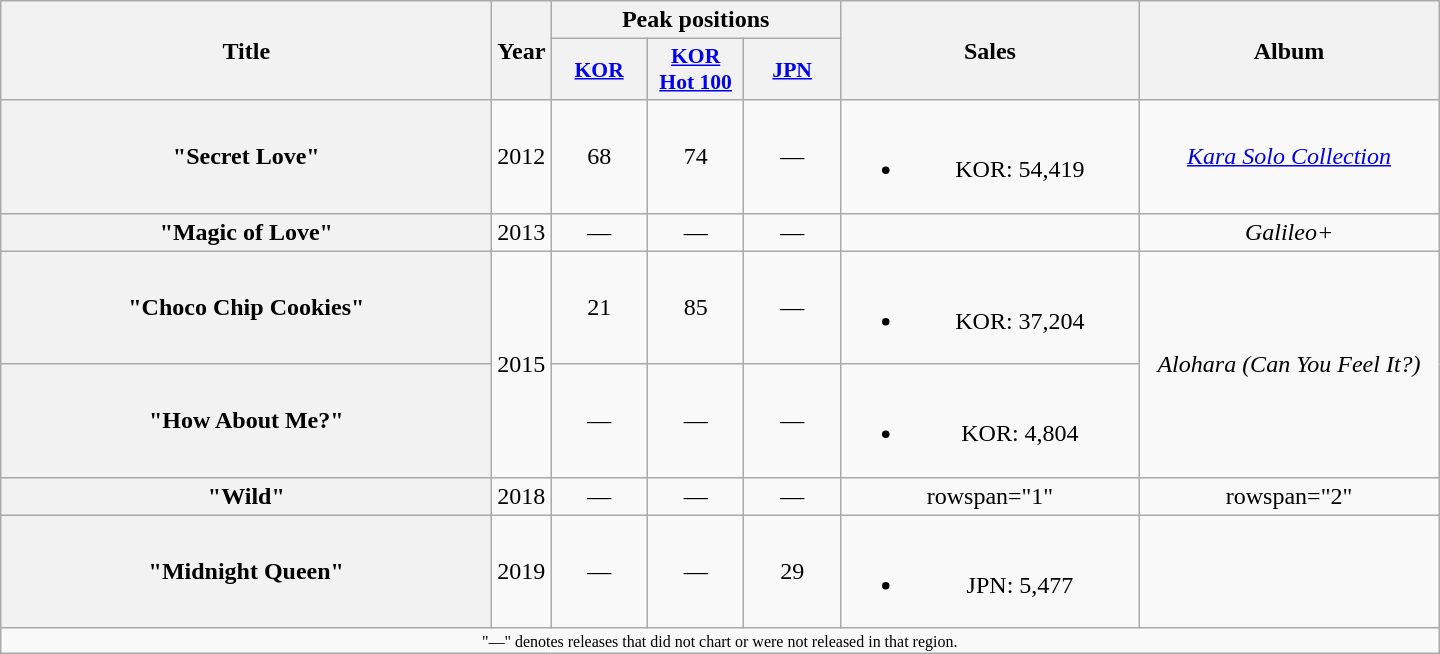<table class="wikitable plainrowheaders" style="text-align:center">
<tr>
<th scope="col" rowspan="2" style="width:20em">Title</th>
<th scope="col" rowspan="2" style="width:2em">Year</th>
<th scope="col" colspan="3">Peak positions</th>
<th rowspan="2" style="width:12em">Sales</th>
<th scope="col" rowspan="2" style="width:12em">Album</th>
</tr>
<tr>
<th scope="col" style="width:4em;font-size:90%"><a href='#'>KOR</a><br></th>
<th scope="col" style="width:4em;font-size:90%"><a href='#'>KOR<br>Hot 100</a><br></th>
<th scope="col" style="width:4em;font-size:90%"><a href='#'>JPN</a><br></th>
</tr>
<tr>
<th scope="row">"Secret Love" </th>
<td>2012</td>
<td>68</td>
<td>74</td>
<td>—</td>
<td><br><ul><li>KOR: 54,419</li></ul></td>
<td><em><a href='#'>Kara Solo Collection</a></em></td>
</tr>
<tr>
<th scope="row">"Magic of Love" </th>
<td>2013</td>
<td>—</td>
<td>—</td>
<td>—</td>
<td></td>
<td><em>Galileo+</em></td>
</tr>
<tr>
<th scope="row">"Choco Chip Cookies" <br></th>
<td rowspan="2">2015</td>
<td>21</td>
<td>85</td>
<td>—</td>
<td><br><ul><li>KOR: 37,204</li></ul></td>
<td rowspan="2"><em>Alohara (Can You Feel It?)</em></td>
</tr>
<tr>
<th scope="row">"How About Me?" <br></th>
<td>—</td>
<td>—</td>
<td>—</td>
<td><br><ul><li>KOR: 4,804</li></ul></td>
</tr>
<tr>
<th scope="row">"Wild"</th>
<td>2018</td>
<td>—</td>
<td>—</td>
<td>—</td>
<td>rowspan="1" </td>
<td>rowspan="2" </td>
</tr>
<tr>
<th scope="row">"Midnight Queen"</th>
<td>2019</td>
<td>—</td>
<td>—</td>
<td>29</td>
<td><br><ul><li>JPN: 5,477</li></ul></td>
</tr>
<tr>
<td colspan="7" style="text-align:center; font-size:8pt">"—" denotes releases that did not chart or were not released in that region.</td>
</tr>
</table>
